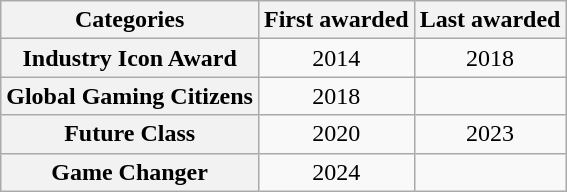<table class="wikitable sortable">
<tr>
<th scope="col">Categories</th>
<th align="center" scope="col">First awarded</th>
<th align="center" scope="col">Last awarded</th>
</tr>
<tr>
<th scope="row">Industry Icon Award</th>
<td align="center">2014</td>
<td align="center">2018</td>
</tr>
<tr>
<th scope="row">Global Gaming Citizens</th>
<td align="center">2018</td>
<td></td>
</tr>
<tr>
<th scope="row">Future Class</th>
<td align="center">2020</td>
<td align="center">2023</td>
</tr>
<tr>
<th scope="row">Game Changer</th>
<td align="center">2024</td>
<td></td>
</tr>
</table>
